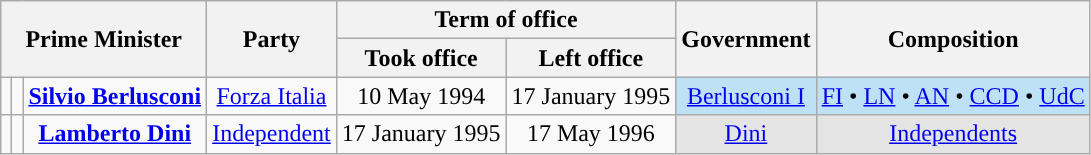<table class="wikitable" style="text-align:center">
<tr>
<th colspan=3 rowspan=2>Prime Minister</th>
<th rowspan=2>Party</th>
<th colspan=2>Term of office</th>
<th rowspan=2>Government</th>
<th rowspan=2>Composition</th>
</tr>
<tr>
<th>Took office</th>
<th>Left office</th>
</tr>
<tr>
<td style="background:"></td>
<td></td>
<td><strong><a href='#'>Silvio Berlusconi</a></strong><br></td>
<td><a href='#'>Forza Italia</a></td>
<td class="nowrap">10 May 1994</td>
<td class="nowrap">17 January 1995</td>
<td bgcolor=#BEE1F5><a href='#'>Berlusconi I</a></td>
<td bgcolor=#BEE1F5><a href='#'>FI</a> • <a href='#'>LN</a> • <a href='#'>AN</a> • <a href='#'>CCD</a> • <a href='#'>UdC</a> <br></td>
</tr>
<tr>
<td style="background:"></td>
<td></td>
<td><strong><a href='#'>Lamberto Dini</a></strong><br></td>
<td><a href='#'>Independent</a></td>
<td>17 January 1995</td>
<td>17 May 1996</td>
<td bgcolor=#E4E4E4><a href='#'>Dini</a></td>
<td bgcolor=#E4E4E4><a href='#'>Independents</a> <br></td>
</tr>
</table>
